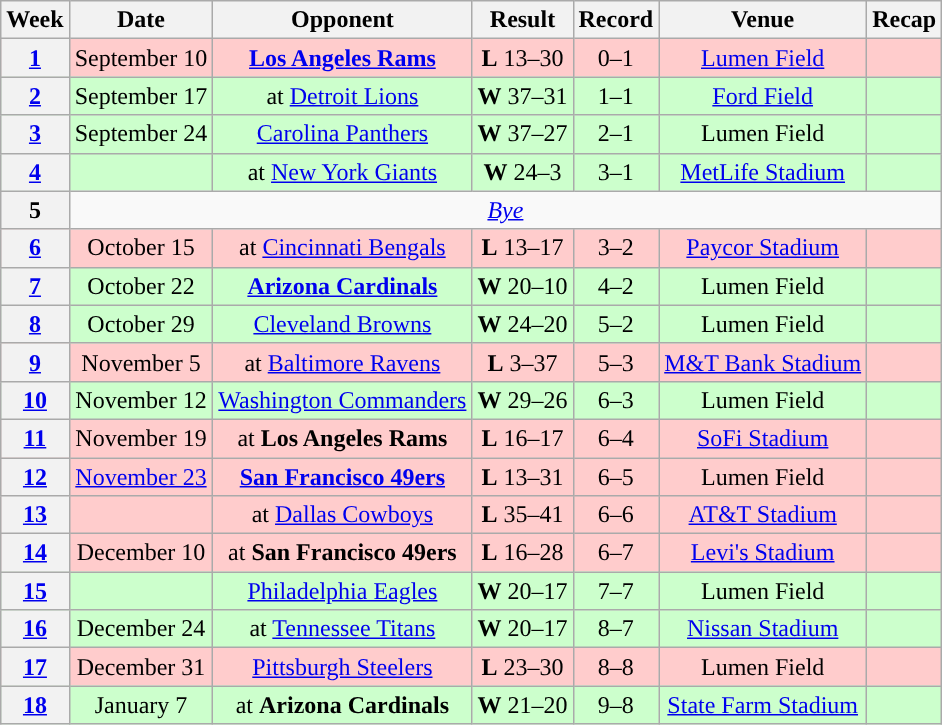<table class="wikitable" style="text-align:center">
<tr>
<th>Week</th>
<th>Date</th>
<th>Opponent</th>
<th>Result</th>
<th>Record</th>
<th>Venue</th>
<th>Recap</th>
</tr>
<tr style="background:#fcc">
<th><a href='#'>1</a></th>
<td>September 10</td>
<td><strong><a href='#'>Los Angeles Rams</a></strong></td>
<td><strong>L</strong> 13–30</td>
<td>0–1</td>
<td><a href='#'>Lumen Field</a></td>
<td></td>
</tr>
<tr style="background:#cfc">
<th><a href='#'>2</a></th>
<td>September 17</td>
<td>at <a href='#'>Detroit Lions</a></td>
<td><strong>W</strong> 37–31 </td>
<td>1–1</td>
<td><a href='#'>Ford Field</a></td>
<td></td>
</tr>
<tr style="background:#cfc">
<th><a href='#'>3</a></th>
<td>September 24</td>
<td><a href='#'>Carolina Panthers</a></td>
<td><strong>W</strong> 37–27</td>
<td>2–1</td>
<td>Lumen Field</td>
<td></td>
</tr>
<tr style="background:#cfc">
<th><a href='#'>4</a></th>
<td></td>
<td>at <a href='#'>New York Giants</a></td>
<td><strong>W</strong> 24–3</td>
<td>3–1</td>
<td><a href='#'>MetLife Stadium</a></td>
<td></td>
</tr>
<tr>
<th>5</th>
<td colspan="6"><em><a href='#'>Bye</a></em></td>
</tr>
<tr style="background:#fcc">
<th><a href='#'>6</a></th>
<td>October 15</td>
<td>at <a href='#'>Cincinnati Bengals</a></td>
<td><strong>L</strong> 13–17</td>
<td>3–2</td>
<td><a href='#'>Paycor Stadium</a></td>
<td></td>
</tr>
<tr style="background:#cfc">
<th><a href='#'>7</a></th>
<td>October 22</td>
<td><strong><a href='#'>Arizona Cardinals</a></strong></td>
<td><strong>W</strong> 20–10</td>
<td>4–2</td>
<td>Lumen Field</td>
<td></td>
</tr>
<tr style="background:#cfc">
<th><a href='#'>8</a></th>
<td>October 29</td>
<td><a href='#'>Cleveland Browns</a></td>
<td><strong>W</strong> 24–20</td>
<td>5–2</td>
<td>Lumen Field</td>
<td></td>
</tr>
<tr style="background:#fcc">
<th><a href='#'>9</a></th>
<td>November 5</td>
<td>at <a href='#'>Baltimore Ravens</a></td>
<td><strong>L</strong> 3–37</td>
<td>5–3</td>
<td><a href='#'>M&T Bank Stadium</a></td>
<td></td>
</tr>
<tr style="background:#cfc">
<th><a href='#'>10</a></th>
<td>November 12</td>
<td><a href='#'>Washington Commanders</a></td>
<td><strong>W</strong> 29–26</td>
<td>6–3</td>
<td>Lumen Field</td>
<td></td>
</tr>
<tr style="background:#fcc">
<th><a href='#'>11</a></th>
<td>November 19</td>
<td>at <strong>Los Angeles Rams</strong></td>
<td><strong>L</strong> 16–17</td>
<td>6–4</td>
<td><a href='#'>SoFi Stadium</a></td>
<td></td>
</tr>
<tr style="background:#fcc">
<th><a href='#'>12</a></th>
<td><a href='#'>November 23</a></td>
<td><strong><a href='#'>San Francisco 49ers</a></strong></td>
<td><strong>L</strong> 13–31</td>
<td>6–5</td>
<td>Lumen Field</td>
<td></td>
</tr>
<tr style="background:#fcc">
<th><a href='#'>13</a></th>
<td></td>
<td>at <a href='#'>Dallas Cowboys</a></td>
<td><strong>L</strong> 35–41</td>
<td>6–6</td>
<td><a href='#'>AT&T Stadium</a></td>
<td></td>
</tr>
<tr style="background:#fcc">
<th><a href='#'>14</a></th>
<td>December 10</td>
<td>at <strong>San Francisco 49ers</strong></td>
<td><strong>L</strong> 16–28</td>
<td>6–7</td>
<td><a href='#'>Levi's Stadium</a></td>
<td></td>
</tr>
<tr style="background:#cfc">
<th><a href='#'>15</a></th>
<td></td>
<td><a href='#'>Philadelphia Eagles</a></td>
<td><strong>W</strong> 20–17</td>
<td>7–7</td>
<td>Lumen Field</td>
<td></td>
</tr>
<tr style="background:#cfc">
<th><a href='#'>16</a></th>
<td>December 24</td>
<td>at <a href='#'>Tennessee Titans</a></td>
<td><strong>W</strong> 20–17</td>
<td>8–7</td>
<td><a href='#'>Nissan Stadium</a></td>
<td></td>
</tr>
<tr style="background:#fcc">
<th><a href='#'>17</a></th>
<td>December 31</td>
<td><a href='#'>Pittsburgh Steelers</a></td>
<td><strong>L</strong> 23–30</td>
<td>8–8</td>
<td>Lumen Field</td>
<td></td>
</tr>
<tr style="background:#cfc">
<th><a href='#'>18</a></th>
<td>January 7</td>
<td>at <strong>Arizona Cardinals</strong></td>
<td><strong>W</strong> 21–20</td>
<td>9–8</td>
<td><a href='#'>State Farm Stadium</a></td>
<td></td>
</tr>
</table>
